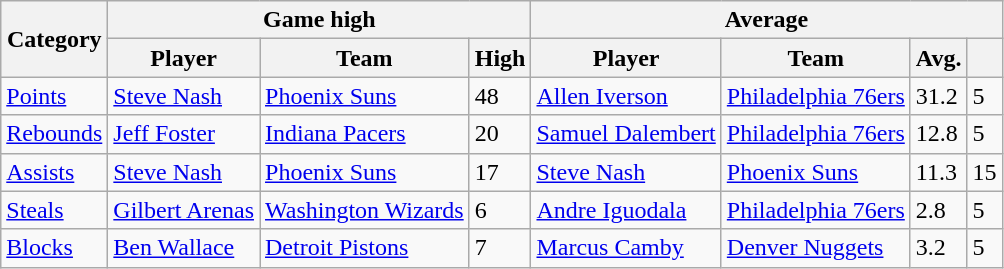<table class=wikitable style="text-align:left;">
<tr>
<th rowspan=2>Category</th>
<th colspan=3>Game high</th>
<th colspan=4>Average</th>
</tr>
<tr>
<th>Player</th>
<th>Team</th>
<th>High</th>
<th>Player</th>
<th>Team</th>
<th>Avg.</th>
<th></th>
</tr>
<tr>
<td><a href='#'>Points</a></td>
<td><a href='#'>Steve Nash</a></td>
<td><a href='#'>Phoenix Suns</a></td>
<td>48</td>
<td><a href='#'>Allen Iverson</a></td>
<td><a href='#'>Philadelphia 76ers</a></td>
<td>31.2</td>
<td>5</td>
</tr>
<tr>
<td><a href='#'>Rebounds</a></td>
<td><a href='#'>Jeff Foster</a></td>
<td><a href='#'>Indiana Pacers</a></td>
<td>20</td>
<td><a href='#'>Samuel Dalembert</a></td>
<td><a href='#'>Philadelphia 76ers</a></td>
<td>12.8</td>
<td>5</td>
</tr>
<tr>
<td><a href='#'>Assists</a></td>
<td><a href='#'>Steve Nash</a></td>
<td><a href='#'>Phoenix Suns</a></td>
<td>17</td>
<td><a href='#'>Steve Nash</a></td>
<td><a href='#'>Phoenix Suns</a></td>
<td>11.3</td>
<td>15</td>
</tr>
<tr>
<td><a href='#'>Steals</a></td>
<td><a href='#'>Gilbert Arenas</a></td>
<td><a href='#'>Washington Wizards</a></td>
<td>6</td>
<td><a href='#'>Andre Iguodala</a></td>
<td><a href='#'>Philadelphia 76ers</a></td>
<td>2.8</td>
<td>5</td>
</tr>
<tr>
<td><a href='#'>Blocks</a></td>
<td><a href='#'>Ben Wallace</a></td>
<td><a href='#'>Detroit Pistons</a></td>
<td>7</td>
<td><a href='#'>Marcus Camby</a></td>
<td><a href='#'>Denver Nuggets</a></td>
<td>3.2</td>
<td>5</td>
</tr>
</table>
